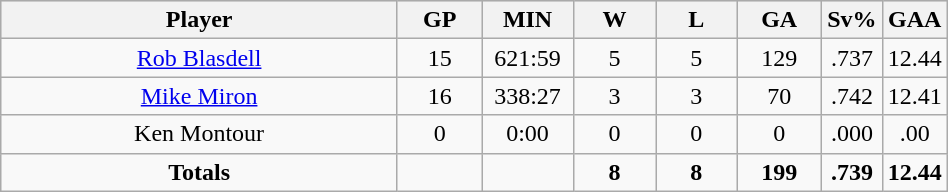<table class="wikitable sortable" width="50%">
<tr align="center"  bgcolor="#dddddd">
<th width="50%">Player</th>
<th width="10%">GP</th>
<th width="10%">MIN</th>
<th width="10%">W</th>
<th width="10%">L</th>
<th width="10%">GA</th>
<th width="10%">Sv%</th>
<th width="10%">GAA</th>
</tr>
<tr align=center>
<td><a href='#'>Rob Blasdell</a></td>
<td>15</td>
<td>621:59</td>
<td>5</td>
<td>5</td>
<td>129</td>
<td>.737</td>
<td>12.44</td>
</tr>
<tr align=center>
<td><a href='#'>Mike Miron</a></td>
<td>16</td>
<td>338:27</td>
<td>3</td>
<td>3</td>
<td>70</td>
<td>.742</td>
<td>12.41</td>
</tr>
<tr align=center>
<td>Ken Montour</td>
<td>0</td>
<td>0:00</td>
<td>0</td>
<td>0</td>
<td>0</td>
<td>.000</td>
<td>.00</td>
</tr>
<tr align=center>
<td><strong>Totals</strong></td>
<td></td>
<td></td>
<td><strong>8</strong></td>
<td><strong>8</strong></td>
<td><strong> 199</strong></td>
<td><strong> .739</strong></td>
<td><strong> 12.44</strong></td>
</tr>
</table>
